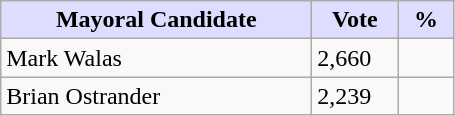<table class="wikitable">
<tr>
<th style="background:#ddf; width:200px;">Mayoral Candidate </th>
<th style="background:#ddf; width:50px;">Vote</th>
<th style="background:#ddf; width:30px;">%</th>
</tr>
<tr>
<td>Mark Walas</td>
<td>2,660</td>
<td></td>
</tr>
<tr>
<td>Brian Ostrander</td>
<td>2,239</td>
<td></td>
</tr>
</table>
